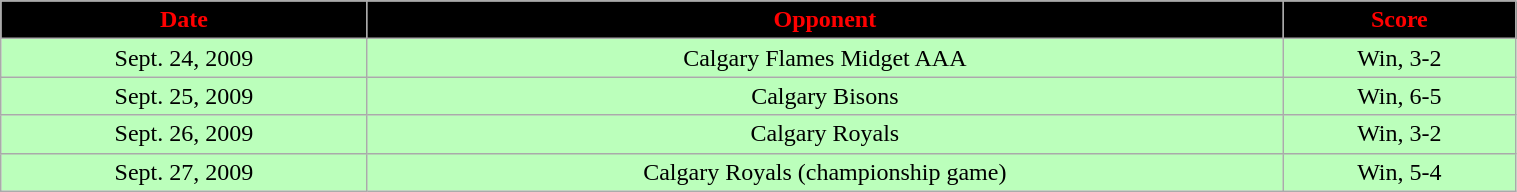<table class="wikitable" style="width:80%;">
<tr style="text-align:center; background:black; color:red;">
<td><strong>Date</strong></td>
<td><strong>Opponent</strong></td>
<td><strong>Score</strong></td>
</tr>
<tr style="text-align:center;" bgcolor="bbffbb">
<td>Sept. 24, 2009</td>
<td>Calgary Flames Midget AAA</td>
<td>Win, 3-2</td>
</tr>
<tr style="text-align:center;" bgcolor="bbffbb">
<td>Sept. 25, 2009</td>
<td>Calgary Bisons</td>
<td>Win, 6-5</td>
</tr>
<tr style="text-align:center;" bgcolor="bbffbb">
<td>Sept. 26, 2009</td>
<td>Calgary Royals</td>
<td>Win, 3-2</td>
</tr>
<tr style="text-align:center;" bgcolor="bbffbb">
<td>Sept. 27, 2009</td>
<td>Calgary Royals (championship game)</td>
<td>Win, 5-4</td>
</tr>
</table>
